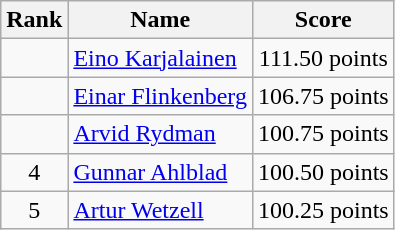<table class="wikitable" style="text-align:center">
<tr>
<th>Rank</th>
<th>Name</th>
<th>Score</th>
</tr>
<tr>
<td></td>
<td align=left><a href='#'>Eino Karjalainen</a></td>
<td>111.50 points</td>
</tr>
<tr>
<td></td>
<td align=left><a href='#'>Einar Flinkenberg</a></td>
<td>106.75 points</td>
</tr>
<tr>
<td></td>
<td align=left><a href='#'>Arvid Rydman</a></td>
<td>100.75 points</td>
</tr>
<tr>
<td>4</td>
<td align=left><a href='#'>Gunnar Ahlblad</a></td>
<td>100.50 points</td>
</tr>
<tr>
<td>5</td>
<td align=left><a href='#'>Artur Wetzell</a></td>
<td>100.25 points</td>
</tr>
</table>
